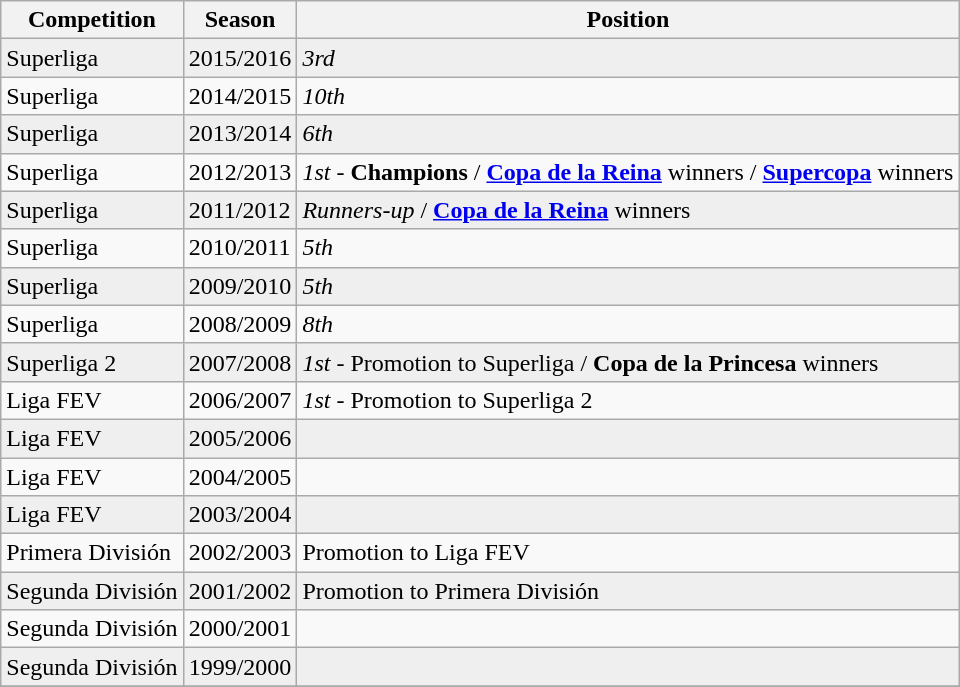<table class="wikitable">
<tr>
<th>Competition</th>
<th>Season</th>
<th>Position</th>
</tr>
<tr bgcolor="#EFEFEF">
<td>Superliga</td>
<td>2015/2016</td>
<td><em>3rd</em></td>
</tr>
<tr ----->
<td>Superliga</td>
<td>2014/2015</td>
<td><em>10th</em></td>
</tr>
<tr bgcolor="#EFEFEF">
<td>Superliga</td>
<td>2013/2014</td>
<td><em>6th</em></td>
</tr>
<tr ---->
<td>Superliga</td>
<td>2012/2013</td>
<td><em>1st</em> - <strong>Champions</strong> / <strong><a href='#'>Copa de la Reina</a></strong> winners / <strong><a href='#'>Supercopa</a></strong> winners</td>
</tr>
<tr bgcolor="#EFEFEF">
<td>Superliga</td>
<td>2011/2012</td>
<td><em>Runners-up</em> / <strong><a href='#'>Copa de la Reina</a></strong> winners</td>
</tr>
<tr ---->
<td>Superliga</td>
<td>2010/2011</td>
<td><em>5th</em></td>
</tr>
<tr bgcolor="#EFEFEF">
<td>Superliga</td>
<td>2009/2010</td>
<td><em>5th</em></td>
</tr>
<tr ---->
<td>Superliga</td>
<td>2008/2009</td>
<td><em>8th</em></td>
</tr>
<tr bgcolor="#EFEFEF">
<td>Superliga 2</td>
<td>2007/2008</td>
<td><em>1st</em> - Promotion to Superliga / <strong>Copa de la Princesa</strong> winners</td>
</tr>
<tr ---->
<td>Liga FEV</td>
<td>2006/2007</td>
<td><em>1st</em> - Promotion to Superliga 2</td>
</tr>
<tr bgcolor="#EFEFEF">
<td>Liga FEV</td>
<td>2005/2006</td>
<td></td>
</tr>
<tr>
<td>Liga FEV</td>
<td>2004/2005</td>
<td></td>
</tr>
<tr bgcolor="#EFEFEF">
<td>Liga FEV</td>
<td>2003/2004</td>
<td></td>
</tr>
<tr>
<td>Primera División</td>
<td>2002/2003</td>
<td>Promotion to Liga FEV</td>
</tr>
<tr bgcolor="#EFEFEF">
<td>Segunda División</td>
<td>2001/2002</td>
<td>Promotion to Primera División</td>
</tr>
<tr>
<td>Segunda División</td>
<td>2000/2001</td>
<td></td>
</tr>
<tr bgcolor="#EFEFEF">
<td>Segunda División</td>
<td>1999/2000</td>
<td></td>
</tr>
<tr ---->
</tr>
</table>
